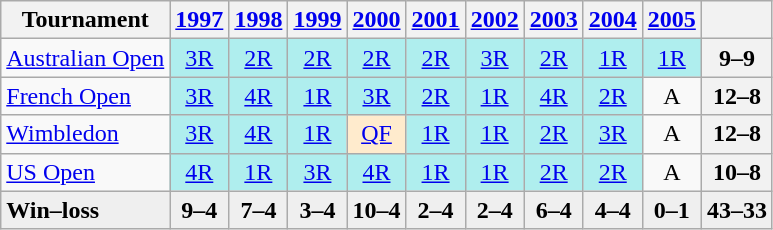<table class="wikitable">
<tr>
<th>Tournament</th>
<th><a href='#'>1997</a></th>
<th><a href='#'>1998</a></th>
<th><a href='#'>1999</a></th>
<th><a href='#'>2000</a></th>
<th><a href='#'>2001</a></th>
<th><a href='#'>2002</a></th>
<th><a href='#'>2003</a></th>
<th><a href='#'>2004</a></th>
<th><a href='#'>2005</a></th>
<th></th>
</tr>
<tr>
<td><a href='#'>Australian Open</a></td>
<td align="center" style="background:#afeeee;"><a href='#'>3R</a></td>
<td align="center" style="background:#afeeee;"><a href='#'>2R</a></td>
<td align="center" style="background:#afeeee;"><a href='#'>2R</a></td>
<td align="center" style="background:#afeeee;"><a href='#'>2R</a></td>
<td align="center" style="background:#afeeee;"><a href='#'>2R</a></td>
<td align="center" style="background:#afeeee;"><a href='#'>3R</a></td>
<td align="center" style="background:#afeeee;"><a href='#'>2R</a></td>
<td align="center" style="background:#afeeee;"><a href='#'>1R</a></td>
<td align="center" style="background:#afeeee;"><a href='#'>1R</a></td>
<th align="center">9–9</th>
</tr>
<tr>
<td><a href='#'>French Open</a></td>
<td align="center" style="background:#afeeee;"><a href='#'>3R</a></td>
<td align="center" style="background:#afeeee;"><a href='#'>4R</a></td>
<td align="center" style="background:#afeeee;"><a href='#'>1R</a></td>
<td align="center" style="background:#afeeee;"><a href='#'>3R</a></td>
<td align="center" style="background:#afeeee;"><a href='#'>2R</a></td>
<td align="center" style="background:#afeeee;"><a href='#'>1R</a></td>
<td align="center" style="background:#afeeee;"><a href='#'>4R</a></td>
<td align="center" style="background:#afeeee;"><a href='#'>2R</a></td>
<td align="center">A</td>
<th align="center">12–8</th>
</tr>
<tr>
<td><a href='#'>Wimbledon</a></td>
<td align="center" style="background:#afeeee;"><a href='#'>3R</a></td>
<td align="center" style="background:#afeeee;"><a href='#'>4R</a></td>
<td align="center" style="background:#afeeee;"><a href='#'>1R</a></td>
<td align="center" style="background:#ffebcd;"><a href='#'>QF</a></td>
<td align="center" style="background:#afeeee;"><a href='#'>1R</a></td>
<td align="center" style="background:#afeeee;"><a href='#'>1R</a></td>
<td align="center" style="background:#afeeee;"><a href='#'>2R</a></td>
<td align="center" style="background:#afeeee;"><a href='#'>3R</a></td>
<td align="center">A</td>
<th align="center">12–8</th>
</tr>
<tr>
<td><a href='#'>US Open</a></td>
<td align="center" style="background:#afeeee;"><a href='#'>4R</a></td>
<td align="center" style="background:#afeeee;"><a href='#'>1R</a></td>
<td align="center" style="background:#afeeee;"><a href='#'>3R</a></td>
<td align="center" style="background:#afeeee;"><a href='#'>4R</a></td>
<td align="center" style="background:#afeeee;"><a href='#'>1R</a></td>
<td align="center" style="background:#afeeee;"><a href='#'>1R</a></td>
<td align="center" style="background:#afeeee;"><a href='#'>2R</a></td>
<td align="center" style="background:#afeeee;"><a href='#'>2R</a></td>
<td align="center">A</td>
<th align="center">10–8</th>
</tr>
<tr style="font-weight:bold;background:#efefef;">
<td>Win–loss</td>
<td align="center">9–4</td>
<td align="center">7–4</td>
<td align="center">3–4</td>
<td align="center">10–4</td>
<td align="center">2–4</td>
<td align="center">2–4</td>
<td align="center">6–4</td>
<td align="center">4–4</td>
<td align="center">0–1</td>
<td align="center">43–33</td>
</tr>
</table>
